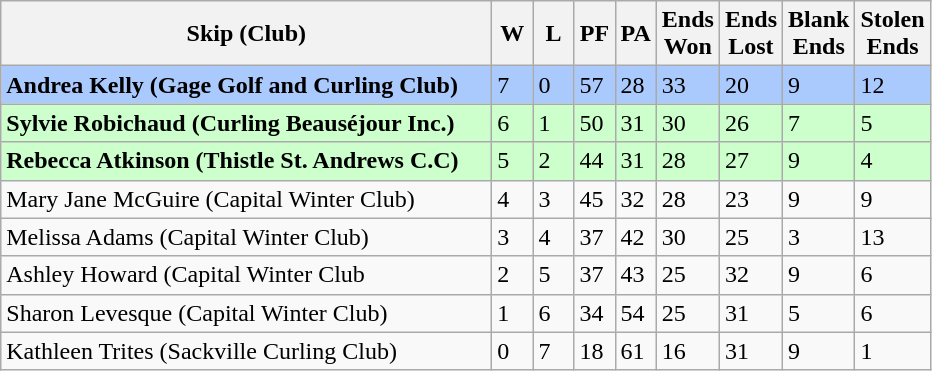<table class="wikitable">
<tr>
<th bgcolor="#efefef" width="320">Skip (Club)</th>
<th bgcolor="#efefef" width="20">W</th>
<th bgcolor="#efefef" width="20">L</th>
<th bgcolor="#efefef" width="20">PF</th>
<th bgcolor="#efefef" width="20">PA</th>
<th bgcolor="#efefef" width="20">Ends <br> Won</th>
<th bgcolor="#efefef" width="20">Ends <br> Lost</th>
<th bgcolor="#efefef" width="20">Blank <br> Ends</th>
<th bgcolor="#efefef" width="20">Stolen <br> Ends</th>
</tr>
<tr bgcolor="#aac9fc">
<td><strong>Andrea Kelly (Gage Golf and Curling Club)</strong></td>
<td>7</td>
<td>0</td>
<td>57</td>
<td>28</td>
<td>33</td>
<td>20</td>
<td>9</td>
<td>12</td>
</tr>
<tr bgcolor="#ccffcc">
<td><strong>Sylvie Robichaud (Curling Beauséjour Inc.)</strong></td>
<td>6</td>
<td>1</td>
<td>50</td>
<td>31</td>
<td>30</td>
<td>26</td>
<td>7</td>
<td>5</td>
</tr>
<tr bgcolor="#ccffcc">
<td><strong>Rebecca Atkinson (Thistle St. Andrews C.C)</strong></td>
<td>5</td>
<td>2</td>
<td>44</td>
<td>31</td>
<td>28</td>
<td>27</td>
<td>9</td>
<td>4</td>
</tr>
<tr>
<td>Mary Jane McGuire (Capital Winter Club)</td>
<td>4</td>
<td>3</td>
<td>45</td>
<td>32</td>
<td>28</td>
<td>23</td>
<td>9</td>
<td>9</td>
</tr>
<tr>
<td>Melissa Adams (Capital Winter Club)</td>
<td>3</td>
<td>4</td>
<td>37</td>
<td>42</td>
<td>30</td>
<td>25</td>
<td>3</td>
<td>13</td>
</tr>
<tr>
<td>Ashley Howard (Capital Winter Club</td>
<td>2</td>
<td>5</td>
<td>37</td>
<td>43</td>
<td>25</td>
<td>32</td>
<td>9</td>
<td>6</td>
</tr>
<tr>
<td>Sharon Levesque (Capital Winter Club)</td>
<td>1</td>
<td>6</td>
<td>34</td>
<td>54</td>
<td>25</td>
<td>31</td>
<td>5</td>
<td>6</td>
</tr>
<tr>
<td>Kathleen Trites (Sackville Curling Club)</td>
<td>0</td>
<td>7</td>
<td>18</td>
<td>61</td>
<td>16</td>
<td>31</td>
<td>9</td>
<td>1</td>
</tr>
</table>
